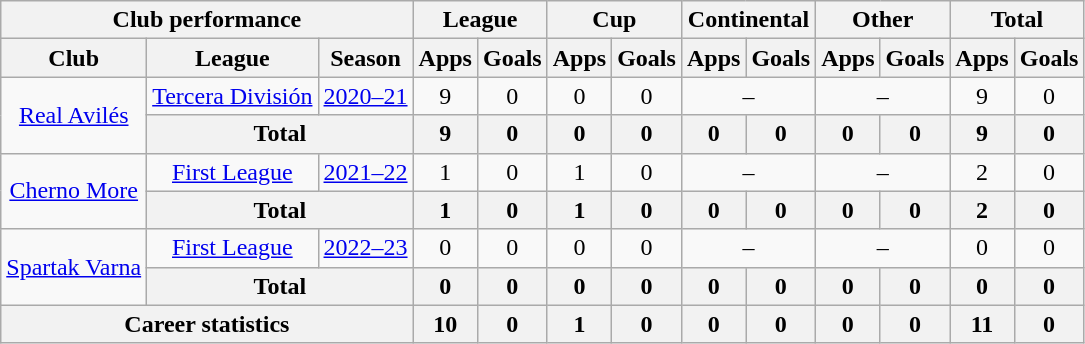<table class="wikitable" style="text-align: center">
<tr>
<th colspan="3">Club performance</th>
<th colspan="2">League</th>
<th colspan="2">Cup</th>
<th colspan="2">Continental</th>
<th colspan="2">Other</th>
<th colspan="3">Total</th>
</tr>
<tr>
<th>Club</th>
<th>League</th>
<th>Season</th>
<th>Apps</th>
<th>Goals</th>
<th>Apps</th>
<th>Goals</th>
<th>Apps</th>
<th>Goals</th>
<th>Apps</th>
<th>Goals</th>
<th>Apps</th>
<th>Goals</th>
</tr>
<tr>
<td rowspan="2" valign="center"><a href='#'>Real Avilés</a></td>
<td rowspan="1"><a href='#'>Tercera División</a></td>
<td><a href='#'>2020–21</a></td>
<td>9</td>
<td>0</td>
<td>0</td>
<td>0</td>
<td colspan="2">–</td>
<td colspan="2">–</td>
<td>9</td>
<td>0</td>
</tr>
<tr>
<th colspan=2>Total</th>
<th>9</th>
<th>0</th>
<th>0</th>
<th>0</th>
<th>0</th>
<th>0</th>
<th>0</th>
<th>0</th>
<th>9</th>
<th>0</th>
</tr>
<tr>
<td rowspan="2" valign="center"><a href='#'>Cherno More</a></td>
<td rowspan="1"><a href='#'>First League</a></td>
<td><a href='#'>2021–22</a></td>
<td>1</td>
<td>0</td>
<td>1</td>
<td>0</td>
<td colspan="2">–</td>
<td colspan="2">–</td>
<td>2</td>
<td>0</td>
</tr>
<tr>
<th colspan=2>Total</th>
<th>1</th>
<th>0</th>
<th>1</th>
<th>0</th>
<th>0</th>
<th>0</th>
<th>0</th>
<th>0</th>
<th>2</th>
<th>0</th>
</tr>
<tr>
<td rowspan="2" valign="center"><a href='#'>Spartak Varna</a></td>
<td rowspan="1"><a href='#'>First League</a></td>
<td><a href='#'>2022–23</a></td>
<td>0</td>
<td>0</td>
<td>0</td>
<td>0</td>
<td colspan="2">–</td>
<td colspan="2">–</td>
<td>0</td>
<td>0</td>
</tr>
<tr>
<th colspan=2>Total</th>
<th>0</th>
<th>0</th>
<th>0</th>
<th>0</th>
<th>0</th>
<th>0</th>
<th>0</th>
<th>0</th>
<th>0</th>
<th>0</th>
</tr>
<tr>
<th colspan="3">Career statistics</th>
<th>10</th>
<th>0</th>
<th>1</th>
<th>0</th>
<th>0</th>
<th>0</th>
<th>0</th>
<th>0</th>
<th>11</th>
<th>0</th>
</tr>
</table>
